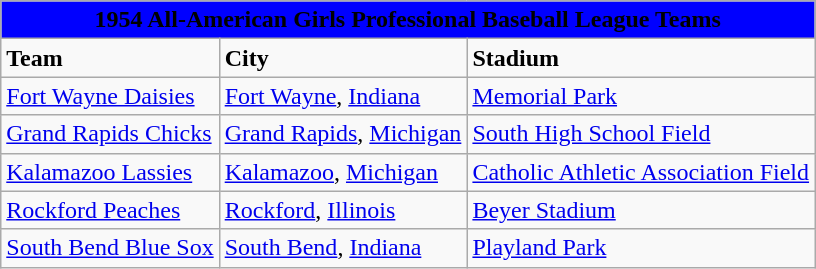<table class="wikitable" style="width:auto">
<tr>
<td bgcolor="#0000FF" align="center" colspan="6"><strong><span>1954 All-American Girls Professional Baseball League Teams</span></strong></td>
</tr>
<tr>
<td><strong>Team</strong></td>
<td><strong>City</strong></td>
<td><strong>Stadium</strong></td>
</tr>
<tr>
<td><a href='#'>Fort Wayne Daisies</a></td>
<td><a href='#'>Fort Wayne</a>, <a href='#'>Indiana</a></td>
<td><a href='#'>Memorial Park</a></td>
</tr>
<tr>
<td><a href='#'>Grand Rapids Chicks</a></td>
<td><a href='#'>Grand Rapids</a>, <a href='#'>Michigan</a></td>
<td><a href='#'>South High School Field</a></td>
</tr>
<tr>
<td><a href='#'>Kalamazoo Lassies</a></td>
<td><a href='#'>Kalamazoo</a>, <a href='#'>Michigan</a></td>
<td><a href='#'>Catholic Athletic Association Field</a></td>
</tr>
<tr>
<td><a href='#'>Rockford Peaches</a></td>
<td><a href='#'>Rockford</a>, <a href='#'>Illinois</a></td>
<td><a href='#'>Beyer Stadium</a></td>
</tr>
<tr>
<td><a href='#'>South Bend Blue Sox</a></td>
<td><a href='#'>South Bend</a>, <a href='#'>Indiana</a></td>
<td><a href='#'>Playland Park</a></td>
</tr>
</table>
